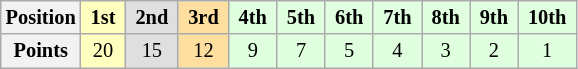<table class="wikitable" style="font-size:85%; text-align:center">
<tr>
<th>Position</th>
<td style="background:#ffffbf;"> <strong>1st</strong> </td>
<td style="background:#dfdfdf;"> <strong>2nd</strong> </td>
<td style="background:#ffdf9f;"> <strong>3rd</strong> </td>
<td style="background:#dfffdf;"> <strong>4th</strong> </td>
<td style="background:#dfffdf;"> <strong>5th</strong> </td>
<td style="background:#dfffdf;"> <strong>6th</strong> </td>
<td style="background:#dfffdf;"> <strong>7th</strong> </td>
<td style="background:#dfffdf;"> <strong>8th</strong> </td>
<td style="background:#dfffdf;"> <strong>9th</strong> </td>
<td style="background:#dfffdf;"> <strong>10th</strong> </td>
</tr>
<tr>
<th>Points</th>
<td style="background:#ffffbf;">20</td>
<td style="background:#dfdfdf;">15</td>
<td style="background:#ffdf9f;">12</td>
<td style="background:#dfffdf;">9</td>
<td style="background:#dfffdf;">7</td>
<td style="background:#dfffdf;">5</td>
<td style="background:#dfffdf;">4</td>
<td style="background:#dfffdf;">3</td>
<td style="background:#dfffdf;">2</td>
<td style="background:#dfffdf;">1</td>
</tr>
</table>
